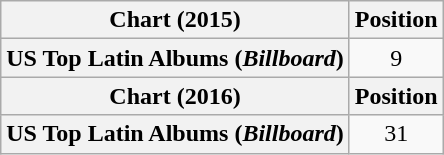<table class="wikitable plainrowheaders" style="text-align:center">
<tr>
<th scope="col">Chart (2015)</th>
<th scope="col">Position</th>
</tr>
<tr>
<th scope="row">US Top Latin Albums (<em>Billboard</em>)</th>
<td>9</td>
</tr>
<tr>
<th scope="col">Chart (2016)</th>
<th scope="col">Position</th>
</tr>
<tr>
<th scope="row">US Top Latin Albums (<em>Billboard</em>)</th>
<td>31</td>
</tr>
</table>
